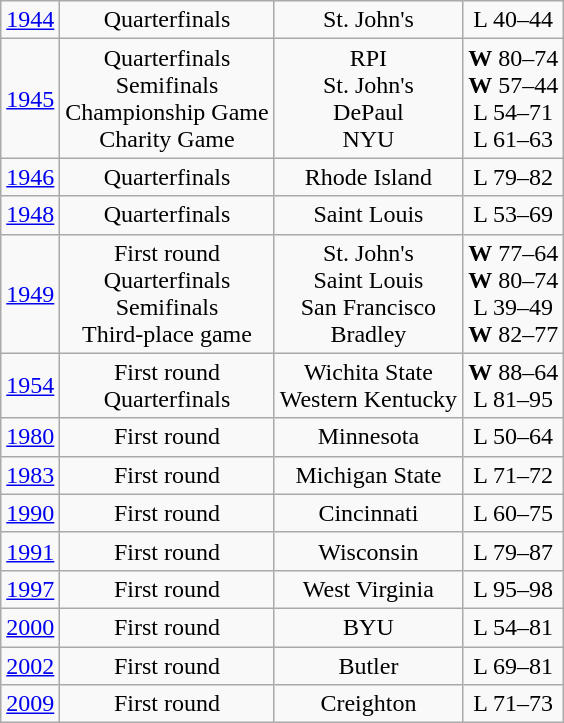<table class="wikitable">
<tr align="center">
<td><a href='#'>1944</a></td>
<td>Quarterfinals</td>
<td>St. John's</td>
<td>L 40–44</td>
</tr>
<tr align="center">
<td><a href='#'>1945</a></td>
<td>Quarterfinals<br>Semifinals<br>Championship Game<br>Charity Game</td>
<td>RPI<br>St. John's<br>DePaul<br>NYU</td>
<td><strong>W</strong> 80–74<br><strong>W</strong> 57–44 <br>L 54–71<br>L 61–63</td>
</tr>
<tr align="center">
<td><a href='#'>1946</a></td>
<td>Quarterfinals</td>
<td>Rhode Island</td>
<td>L 79–82</td>
</tr>
<tr align="center">
<td><a href='#'>1948</a></td>
<td>Quarterfinals</td>
<td>Saint Louis</td>
<td>L 53–69</td>
</tr>
<tr align="center">
<td><a href='#'>1949</a></td>
<td>First round<br>Quarterfinals<br>Semifinals<br>Third-place game</td>
<td>St. John's<br>Saint Louis<br>San Francisco<br>Bradley</td>
<td><strong>W</strong> 77–64<br><strong>W</strong> 80–74<br>L 39–49<br><strong>W</strong> 82–77</td>
</tr>
<tr align="center">
<td><a href='#'>1954</a></td>
<td>First round<br>Quarterfinals</td>
<td>Wichita State<br>Western Kentucky</td>
<td><strong>W</strong> 88–64<br>L 81–95</td>
</tr>
<tr align="center">
<td><a href='#'>1980</a></td>
<td>First round</td>
<td>Minnesota</td>
<td>L 50–64</td>
</tr>
<tr align="center">
<td><a href='#'>1983</a></td>
<td>First round</td>
<td>Michigan State</td>
<td>L 71–72</td>
</tr>
<tr align="center">
<td><a href='#'>1990</a></td>
<td>First round</td>
<td>Cincinnati</td>
<td>L 60–75</td>
</tr>
<tr align="center">
<td><a href='#'>1991</a></td>
<td>First round</td>
<td>Wisconsin</td>
<td>L 79–87</td>
</tr>
<tr align="center">
<td><a href='#'>1997</a></td>
<td>First round</td>
<td>West Virginia</td>
<td>L 95–98</td>
</tr>
<tr align="center">
<td><a href='#'>2000</a></td>
<td>First round</td>
<td>BYU</td>
<td>L 54–81</td>
</tr>
<tr align="center">
<td><a href='#'>2002</a></td>
<td>First round</td>
<td>Butler</td>
<td>L 69–81</td>
</tr>
<tr align="center">
<td><a href='#'>2009</a></td>
<td>First round</td>
<td>Creighton</td>
<td>L 71–73</td>
</tr>
</table>
